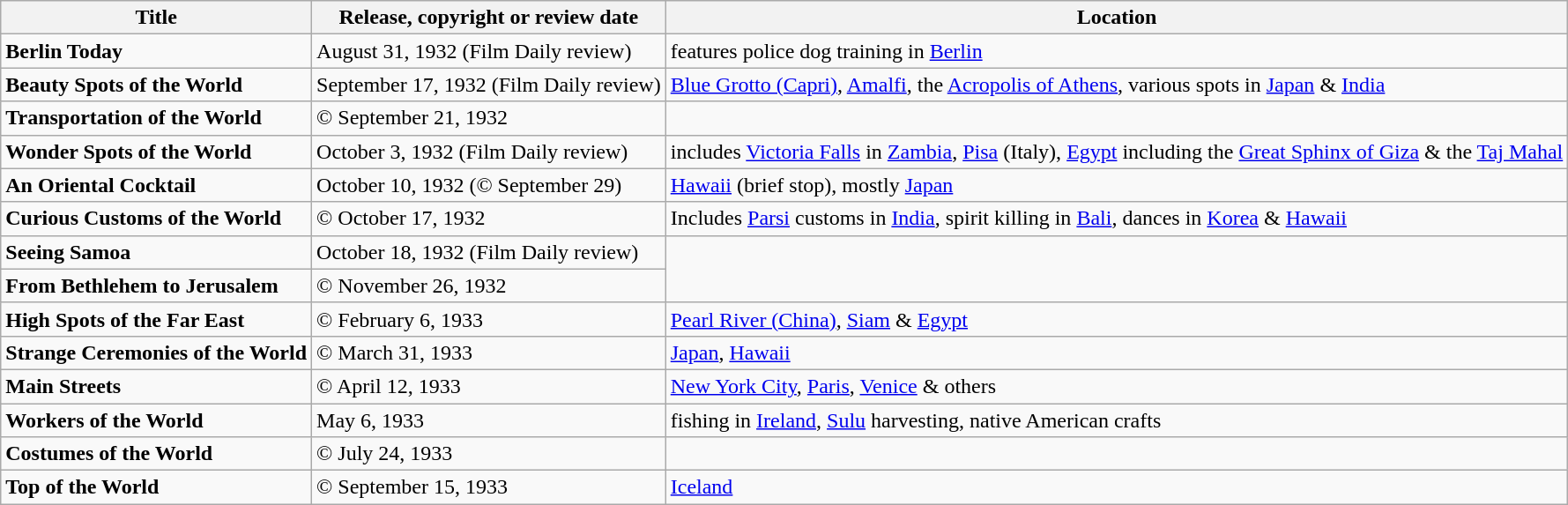<table class="wikitable sortable" border="1">
<tr>
<th>Title</th>
<th>Release, copyright or review date</th>
<th>Location</th>
</tr>
<tr>
<td><strong>Berlin Today</strong></td>
<td>August 31, 1932 (Film Daily review)</td>
<td>features police dog training in <a href='#'>Berlin</a></td>
</tr>
<tr>
<td><strong>Beauty Spots of the World</strong></td>
<td>September 17, 1932 (Film Daily review)</td>
<td><a href='#'>Blue Grotto (Capri)</a>, <a href='#'>Amalfi</a>, the <a href='#'>Acropolis of Athens</a>, various spots in <a href='#'>Japan</a> & <a href='#'>India</a></td>
</tr>
<tr>
<td><strong>Transportation of the World</strong></td>
<td>© September 21, 1932</td>
</tr>
<tr>
<td><strong>Wonder Spots of the World</strong></td>
<td>October 3, 1932 (Film Daily review)</td>
<td>includes <a href='#'>Victoria Falls</a> in <a href='#'>Zambia</a>, <a href='#'>Pisa</a> (Italy), <a href='#'>Egypt</a> including the <a href='#'>Great Sphinx of Giza</a> & the <a href='#'>Taj Mahal</a></td>
</tr>
<tr>
<td><strong>An Oriental Cocktail</strong></td>
<td>October 10, 1932 (© September 29)</td>
<td><a href='#'>Hawaii</a> (brief stop), mostly <a href='#'>Japan</a></td>
</tr>
<tr>
<td><strong>Curious Customs of the World</strong></td>
<td>© October 17, 1932</td>
<td>Includes <a href='#'>Parsi</a> customs in <a href='#'>India</a>, spirit killing in <a href='#'>Bali</a>, dances in <a href='#'>Korea</a> & <a href='#'>Hawaii</a></td>
</tr>
<tr>
<td><strong>Seeing Samoa</strong></td>
<td>October 18, 1932 (Film Daily review)</td>
</tr>
<tr>
<td><strong>From Bethlehem to Jerusalem</strong></td>
<td>© November 26, 1932</td>
</tr>
<tr>
<td><strong>High Spots of the Far East</strong></td>
<td>© February 6, 1933</td>
<td><a href='#'>Pearl River (China)</a>, <a href='#'>Siam</a> & <a href='#'>Egypt</a></td>
</tr>
<tr>
<td><strong>Strange Ceremonies of the World</strong></td>
<td>© March 31, 1933</td>
<td><a href='#'>Japan</a>, <a href='#'>Hawaii</a></td>
</tr>
<tr>
<td><strong>Main Streets</strong></td>
<td>© April 12, 1933</td>
<td><a href='#'>New York City</a>, <a href='#'>Paris</a>, <a href='#'>Venice</a> & others</td>
</tr>
<tr>
<td><strong>Workers of the World</strong></td>
<td>May 6, 1933</td>
<td>fishing in <a href='#'>Ireland</a>, <a href='#'>Sulu</a> harvesting, native American crafts</td>
</tr>
<tr>
<td><strong>Costumes of the World</strong></td>
<td>© July 24, 1933</td>
</tr>
<tr>
<td><strong>Top of the World</strong></td>
<td>© September 15, 1933</td>
<td><a href='#'>Iceland</a></td>
</tr>
</table>
